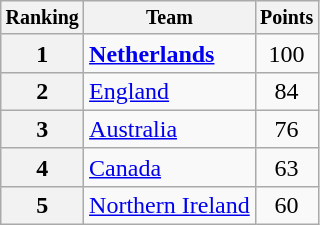<table class="wikitable">
<tr style="font-size:10pt;font-weight:bold">
<th>Ranking</th>
<th>Team</th>
<th>Points</th>
</tr>
<tr>
<th>1</th>
<td> <strong><a href='#'>Netherlands</a></strong></td>
<td align=center>100</td>
</tr>
<tr>
<th>2</th>
<td> <a href='#'>England</a></td>
<td align=center>84</td>
</tr>
<tr>
<th>3</th>
<td> <a href='#'>Australia</a></td>
<td align=center>76</td>
</tr>
<tr>
<th>4</th>
<td> <a href='#'>Canada</a></td>
<td align=center>63</td>
</tr>
<tr>
<th>5</th>
<td> <a href='#'>Northern Ireland</a></td>
<td align=center>60</td>
</tr>
</table>
